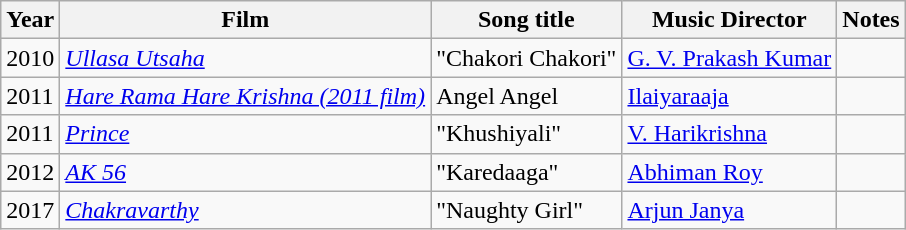<table class="wikitable sortable">
<tr>
<th>Year</th>
<th>Film</th>
<th>Song title</th>
<th>Music Director</th>
<th>Notes</th>
</tr>
<tr>
<td>2010</td>
<td><em><a href='#'>Ullasa Utsaha</a></em></td>
<td>"Chakori Chakori"</td>
<td><a href='#'>G. V. Prakash Kumar</a></td>
<td></td>
</tr>
<tr>
<td>2011</td>
<td><em><a href='#'>Hare Rama Hare Krishna (2011 film)</a></em></td>
<td>Angel Angel</td>
<td><a href='#'>Ilaiyaraaja</a></td>
<td></td>
</tr>
<tr>
<td>2011</td>
<td><em><a href='#'>Prince</a></em></td>
<td>"Khushiyali"</td>
<td><a href='#'>V. Harikrishna</a></td>
<td></td>
</tr>
<tr>
<td>2012</td>
<td><em><a href='#'>AK 56</a></em></td>
<td>"Karedaaga"</td>
<td><a href='#'>Abhiman Roy</a></td>
<td></td>
</tr>
<tr>
<td>2017</td>
<td><em><a href='#'>Chakravarthy</a></em></td>
<td>"Naughty Girl"</td>
<td><a href='#'>Arjun Janya</a></td>
<td></td>
</tr>
</table>
